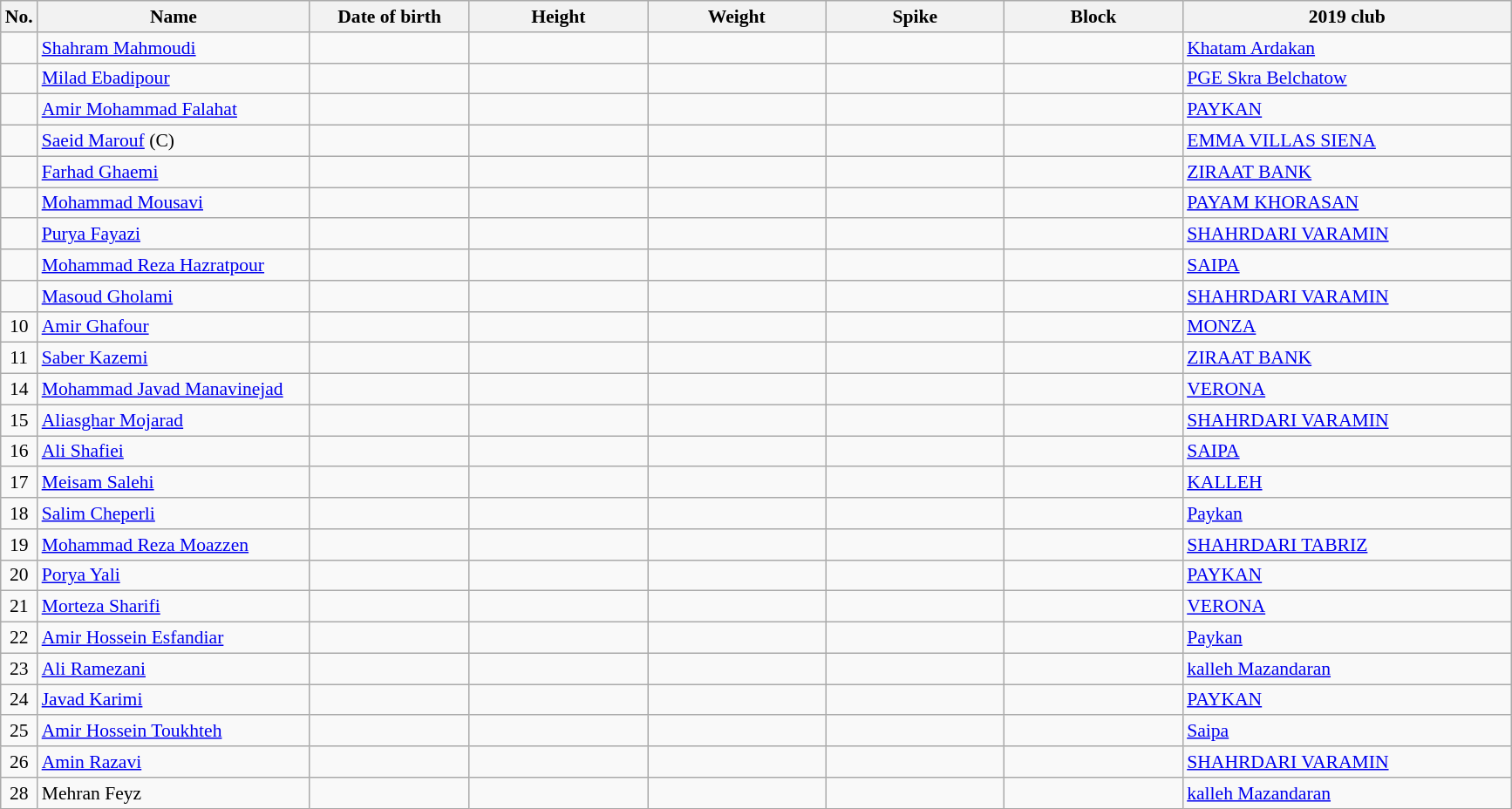<table class="wikitable sortable" style="font-size:90%; text-align:center;">
<tr>
<th>No.</th>
<th style="width:14em">Name</th>
<th style="width:8em">Date of birth</th>
<th style="width:9em">Height</th>
<th style="width:9em">Weight</th>
<th style="width:9em">Spike</th>
<th style="width:9em">Block</th>
<th style="width:17em">2019 club</th>
</tr>
<tr>
<td></td>
<td align=left><a href='#'>Shahram Mahmoudi</a></td>
<td align=right></td>
<td></td>
<td></td>
<td></td>
<td></td>
<td align=left> <a href='#'>Khatam Ardakan</a></td>
</tr>
<tr>
<td></td>
<td align=left><a href='#'>Milad Ebadipour</a></td>
<td align=right></td>
<td></td>
<td></td>
<td></td>
<td></td>
<td align=left> <a href='#'>PGE Skra Belchatow</a></td>
</tr>
<tr>
<td></td>
<td align=left><a href='#'>Amir Mohammad Falahat</a></td>
<td align=right></td>
<td></td>
<td></td>
<td></td>
<td></td>
<td align=left> <a href='#'>PAYKAN</a></td>
</tr>
<tr>
<td></td>
<td align=left><a href='#'>Saeid Marouf</a> (C)</td>
<td align="right"></td>
<td></td>
<td></td>
<td></td>
<td></td>
<td align=left> <a href='#'>EMMA VILLAS SIENA</a></td>
</tr>
<tr>
<td></td>
<td align=left><a href='#'>Farhad Ghaemi</a></td>
<td align=right></td>
<td></td>
<td></td>
<td></td>
<td></td>
<td align=left> <a href='#'>ZIRAAT BANK</a></td>
</tr>
<tr>
<td></td>
<td align=left><a href='#'>Mohammad Mousavi</a></td>
<td align=right></td>
<td></td>
<td></td>
<td></td>
<td></td>
<td align=left> <a href='#'>PAYAM KHORASAN</a></td>
</tr>
<tr>
<td></td>
<td align=left><a href='#'>Purya Fayazi</a></td>
<td align=right></td>
<td></td>
<td></td>
<td></td>
<td></td>
<td align=left> <a href='#'>SHAHRDARI VARAMIN</a></td>
</tr>
<tr>
<td></td>
<td align=left><a href='#'>Mohammad Reza Hazratpour</a></td>
<td align=right></td>
<td></td>
<td></td>
<td></td>
<td></td>
<td align=left> <a href='#'>SAIPA</a></td>
</tr>
<tr>
<td></td>
<td align=left><a href='#'>Masoud Gholami</a></td>
<td align=right></td>
<td></td>
<td></td>
<td></td>
<td></td>
<td align=left> <a href='#'>SHAHRDARI VARAMIN</a></td>
</tr>
<tr>
<td>10</td>
<td align=left><a href='#'>Amir Ghafour</a></td>
<td align=right></td>
<td></td>
<td></td>
<td></td>
<td></td>
<td align=left> <a href='#'>MONZA</a></td>
</tr>
<tr>
<td>11</td>
<td align=left><a href='#'>Saber Kazemi</a></td>
<td align=right></td>
<td></td>
<td></td>
<td></td>
<td></td>
<td align=left> <a href='#'>ZIRAAT BANK</a></td>
</tr>
<tr>
<td>14</td>
<td align=left><a href='#'>Mohammad Javad Manavinejad</a></td>
<td align=right></td>
<td></td>
<td></td>
<td></td>
<td></td>
<td align=left> <a href='#'>VERONA</a></td>
</tr>
<tr>
<td>15</td>
<td align=left><a href='#'>Aliasghar Mojarad</a></td>
<td align=right></td>
<td></td>
<td></td>
<td></td>
<td></td>
<td align=left> <a href='#'>SHAHRDARI VARAMIN</a></td>
</tr>
<tr>
<td>16</td>
<td align=left><a href='#'>Ali Shafiei</a></td>
<td align=right></td>
<td></td>
<td></td>
<td></td>
<td></td>
<td align=left> <a href='#'>SAIPA</a></td>
</tr>
<tr>
<td>17</td>
<td align=left><a href='#'>Meisam Salehi</a></td>
<td align=right></td>
<td></td>
<td></td>
<td></td>
<td></td>
<td align=left> <a href='#'>KALLEH</a></td>
</tr>
<tr>
<td>18</td>
<td align=left><a href='#'>Salim Cheperli</a></td>
<td align=right></td>
<td></td>
<td></td>
<td></td>
<td></td>
<td align=left> <a href='#'>Paykan</a></td>
</tr>
<tr>
<td>19</td>
<td align=left><a href='#'>Mohammad Reza Moazzen</a></td>
<td align=right></td>
<td></td>
<td></td>
<td></td>
<td></td>
<td align=left> <a href='#'>SHAHRDARI TABRIZ</a></td>
</tr>
<tr>
<td>20</td>
<td align=left><a href='#'>Porya Yali</a></td>
<td align=right></td>
<td></td>
<td></td>
<td></td>
<td></td>
<td align=left> <a href='#'>PAYKAN</a></td>
</tr>
<tr>
<td>21</td>
<td align=left><a href='#'>Morteza Sharifi</a></td>
<td align=right></td>
<td></td>
<td></td>
<td></td>
<td></td>
<td align=left> <a href='#'>VERONA</a></td>
</tr>
<tr>
<td>22</td>
<td align=left><a href='#'>Amir Hossein Esfandiar</a></td>
<td align=right></td>
<td></td>
<td></td>
<td></td>
<td></td>
<td align=left> <a href='#'>Paykan</a></td>
</tr>
<tr>
<td>23</td>
<td align=left><a href='#'>Ali Ramezani</a></td>
<td align=right></td>
<td></td>
<td></td>
<td></td>
<td></td>
<td align=left> <a href='#'>kalleh Mazandaran</a></td>
</tr>
<tr>
<td>24</td>
<td align=left><a href='#'>Javad Karimi</a></td>
<td align=right></td>
<td></td>
<td></td>
<td></td>
<td></td>
<td align=left> <a href='#'>PAYKAN</a></td>
</tr>
<tr>
<td>25</td>
<td align=left><a href='#'>Amir Hossein Toukhteh</a></td>
<td align=right></td>
<td></td>
<td></td>
<td></td>
<td></td>
<td align=left> <a href='#'>Saipa</a></td>
</tr>
<tr>
<td>26</td>
<td align=left><a href='#'>Amin Razavi</a></td>
<td align=right></td>
<td></td>
<td></td>
<td></td>
<td></td>
<td align=left> <a href='#'>SHAHRDARI VARAMIN</a></td>
</tr>
<tr>
<td>28</td>
<td align=left>Mehran Feyz</td>
<td align=right></td>
<td></td>
<td></td>
<td></td>
<td></td>
<td align=left> <a href='#'>kalleh Mazandaran</a></td>
</tr>
</table>
